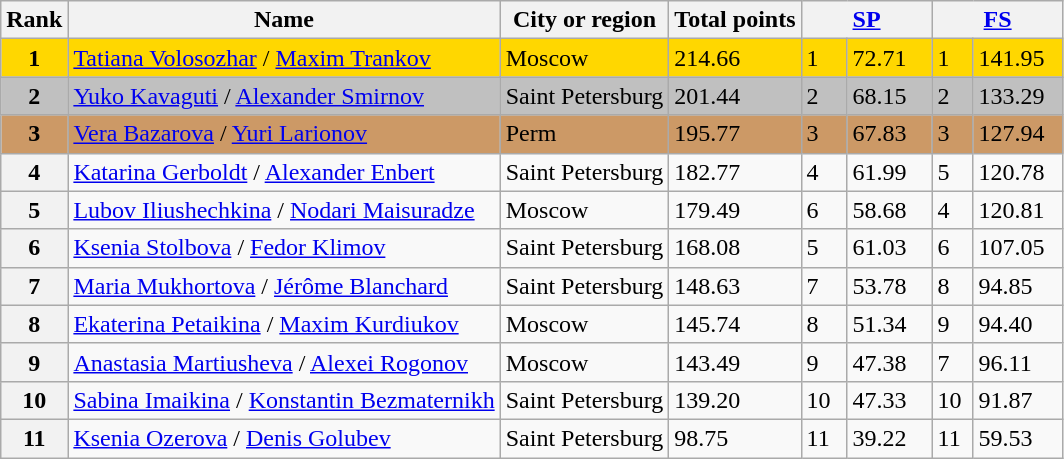<table class="wikitable">
<tr>
<th>Rank</th>
<th>Name</th>
<th>City or region</th>
<th>Total points</th>
<th colspan="2" width="80px"><a href='#'>SP</a></th>
<th colspan="2" width="80px"><a href='#'>FS</a></th>
</tr>
<tr bgcolor="gold">
<td align="center"><strong>1</strong></td>
<td><a href='#'>Tatiana Volosozhar</a> / <a href='#'>Maxim Trankov</a></td>
<td>Moscow</td>
<td>214.66</td>
<td>1</td>
<td>72.71</td>
<td>1</td>
<td>141.95</td>
</tr>
<tr bgcolor="silver">
<td align="center"><strong>2</strong></td>
<td><a href='#'>Yuko Kavaguti</a> / <a href='#'>Alexander Smirnov</a></td>
<td>Saint Petersburg</td>
<td>201.44</td>
<td>2</td>
<td>68.15</td>
<td>2</td>
<td>133.29</td>
</tr>
<tr bgcolor="cc9966">
<td align="center"><strong>3</strong></td>
<td><a href='#'>Vera Bazarova</a> / <a href='#'>Yuri Larionov</a></td>
<td>Perm</td>
<td>195.77</td>
<td>3</td>
<td>67.83</td>
<td>3</td>
<td>127.94</td>
</tr>
<tr>
<th>4</th>
<td><a href='#'>Katarina Gerboldt</a> / <a href='#'>Alexander Enbert</a></td>
<td>Saint Petersburg</td>
<td>182.77</td>
<td>4</td>
<td>61.99</td>
<td>5</td>
<td>120.78</td>
</tr>
<tr>
<th>5</th>
<td><a href='#'>Lubov Iliushechkina</a> / <a href='#'>Nodari Maisuradze</a></td>
<td>Moscow</td>
<td>179.49</td>
<td>6</td>
<td>58.68</td>
<td>4</td>
<td>120.81</td>
</tr>
<tr>
<th>6</th>
<td><a href='#'>Ksenia Stolbova</a> / <a href='#'>Fedor Klimov</a></td>
<td>Saint Petersburg</td>
<td>168.08</td>
<td>5</td>
<td>61.03</td>
<td>6</td>
<td>107.05</td>
</tr>
<tr>
<th>7</th>
<td><a href='#'>Maria Mukhortova</a> / <a href='#'>Jérôme Blanchard</a></td>
<td>Saint Petersburg</td>
<td>148.63</td>
<td>7</td>
<td>53.78</td>
<td>8</td>
<td>94.85</td>
</tr>
<tr>
<th>8</th>
<td><a href='#'>Ekaterina Petaikina</a> / <a href='#'>Maxim Kurdiukov</a></td>
<td>Moscow</td>
<td>145.74</td>
<td>8</td>
<td>51.34</td>
<td>9</td>
<td>94.40</td>
</tr>
<tr>
<th>9</th>
<td><a href='#'>Anastasia Martiusheva</a> / <a href='#'>Alexei Rogonov</a></td>
<td>Moscow</td>
<td>143.49</td>
<td>9</td>
<td>47.38</td>
<td>7</td>
<td>96.11</td>
</tr>
<tr>
<th>10</th>
<td><a href='#'>Sabina Imaikina</a> / <a href='#'>Konstantin Bezmaternikh</a></td>
<td>Saint Petersburg</td>
<td>139.20</td>
<td>10</td>
<td>47.33</td>
<td>10</td>
<td>91.87</td>
</tr>
<tr>
<th>11</th>
<td><a href='#'>Ksenia Ozerova</a> / <a href='#'>Denis Golubev</a></td>
<td>Saint Petersburg</td>
<td>98.75</td>
<td>11</td>
<td>39.22</td>
<td>11</td>
<td>59.53</td>
</tr>
</table>
